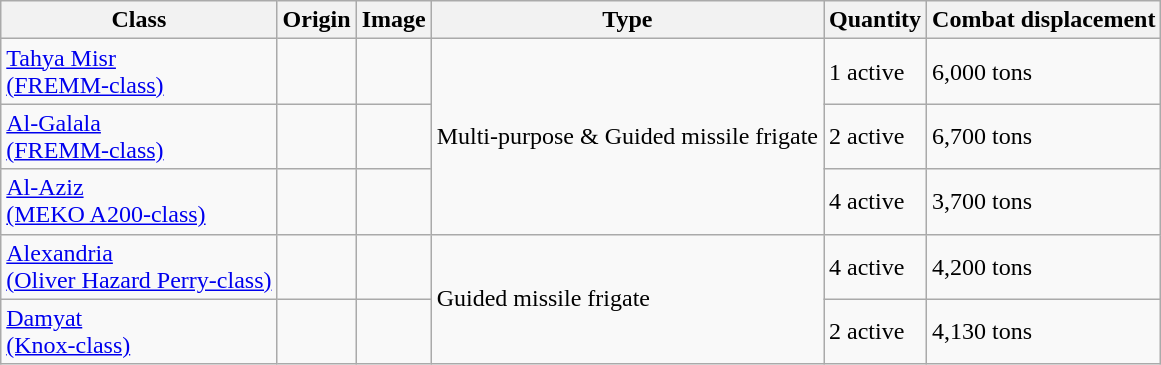<table class="wikitable">
<tr>
<th>Class</th>
<th>Origin</th>
<th>Image</th>
<th>Type</th>
<th>Quantity</th>
<th>Combat displacement</th>
</tr>
<tr>
<td><a href='#'>Tahya Misr</a><br><a href='#'>(FREMM-class)</a></td>
<td></td>
<td></td>
<td rowspan="3">Multi-purpose & Guided missile frigate</td>
<td>1 active</td>
<td>6,000 tons</td>
</tr>
<tr>
<td><a href='#'>Al-Galala</a><br><a href='#'>(FREMM-class)</a></td>
<td></td>
<td></td>
<td>2 active</td>
<td>6,700 tons</td>
</tr>
<tr>
<td><a href='#'>Al-Aziz</a><br><a href='#'>(MEKO A200-class)</a></td>
<td><br></td>
<td></td>
<td>4 active</td>
<td>3,700 tons</td>
</tr>
<tr>
<td><a href='#'>Alexandria</a><br><a href='#'>(Oliver Hazard Perry-class)</a></td>
<td></td>
<td></td>
<td rowspan="2">Guided missile frigate</td>
<td>4 active</td>
<td>4,200 tons</td>
</tr>
<tr>
<td><a href='#'>Damyat</a><br><a href='#'>(Knox-class)</a></td>
<td></td>
<td></td>
<td>2 active</td>
<td>4,130 tons</td>
</tr>
</table>
